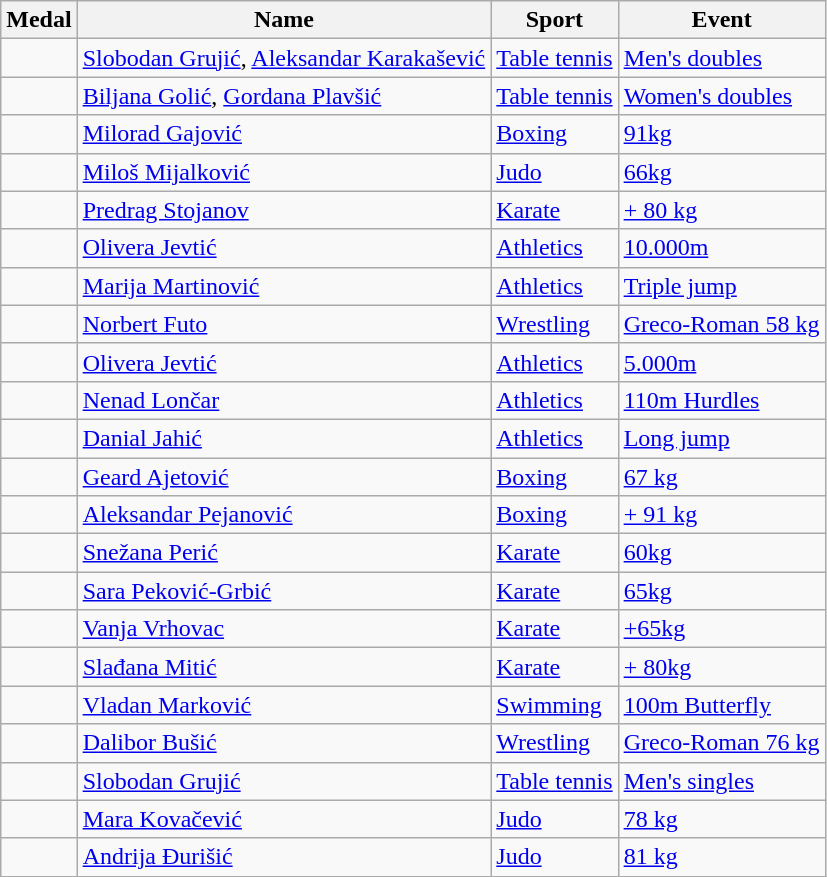<table class="wikitable sortable">
<tr>
<th>Medal</th>
<th>Name</th>
<th>Sport</th>
<th>Event</th>
</tr>
<tr>
<td></td>
<td><a href='#'>Slobodan Grujić</a>, <a href='#'>Aleksandar Karakašević</a></td>
<td> <a href='#'>Table tennis</a></td>
<td><a href='#'>Men's doubles</a></td>
</tr>
<tr>
<td></td>
<td><a href='#'>Biljana Golić</a>, <a href='#'>Gordana Plavšić</a></td>
<td> <a href='#'>Table tennis</a></td>
<td><a href='#'>Women's doubles</a></td>
</tr>
<tr>
<td></td>
<td><a href='#'>Milorad Gajović</a></td>
<td> <a href='#'>Boxing</a></td>
<td><a href='#'>91kg</a></td>
</tr>
<tr>
<td></td>
<td><a href='#'>Miloš Mijalković</a></td>
<td> <a href='#'>Judo</a></td>
<td><a href='#'>66kg</a></td>
</tr>
<tr>
<td></td>
<td><a href='#'>Predrag Stojanov</a></td>
<td> <a href='#'>Karate</a></td>
<td><a href='#'>+ 80 kg</a></td>
</tr>
<tr>
<td></td>
<td><a href='#'>Olivera Jevtić</a></td>
<td> <a href='#'>Athletics</a></td>
<td><a href='#'>10.000m</a></td>
</tr>
<tr>
<td></td>
<td><a href='#'>Marija Martinović</a></td>
<td> <a href='#'>Athletics</a></td>
<td><a href='#'>Triple jump</a></td>
</tr>
<tr>
<td></td>
<td><a href='#'>Norbert Futo</a></td>
<td> <a href='#'>Wrestling</a></td>
<td><a href='#'>Greco-Roman 58 kg</a></td>
</tr>
<tr>
<td></td>
<td><a href='#'>Olivera Jevtić</a></td>
<td> <a href='#'>Athletics</a></td>
<td><a href='#'>5.000m</a></td>
</tr>
<tr>
<td></td>
<td><a href='#'>Nenad Lončar</a></td>
<td> <a href='#'>Athletics</a></td>
<td><a href='#'>110m Hurdles</a></td>
</tr>
<tr>
<td></td>
<td><a href='#'>Danial Jahić</a></td>
<td> <a href='#'>Athletics</a></td>
<td><a href='#'>Long jump</a></td>
</tr>
<tr>
<td></td>
<td><a href='#'>Geard Ajetović</a></td>
<td> <a href='#'>Boxing</a></td>
<td><a href='#'>67 kg</a></td>
</tr>
<tr>
<td></td>
<td><a href='#'>Aleksandar Pejanović</a></td>
<td> <a href='#'>Boxing</a></td>
<td><a href='#'>+ 91 kg</a></td>
</tr>
<tr>
<td></td>
<td><a href='#'>Snežana Perić</a></td>
<td> <a href='#'>Karate</a></td>
<td><a href='#'>60kg</a></td>
</tr>
<tr>
<td></td>
<td><a href='#'>Sara Peković-Grbić</a></td>
<td> <a href='#'>Karate</a></td>
<td><a href='#'>65kg</a></td>
</tr>
<tr>
<td></td>
<td><a href='#'>Vanja Vrhovac</a></td>
<td> <a href='#'>Karate</a></td>
<td><a href='#'>+65kg</a></td>
</tr>
<tr>
<td></td>
<td><a href='#'>Slađana Mitić</a></td>
<td> <a href='#'>Karate</a></td>
<td><a href='#'>+ 80kg</a></td>
</tr>
<tr>
<td></td>
<td><a href='#'>Vladan Marković</a></td>
<td> <a href='#'>Swimming</a></td>
<td><a href='#'>100m Butterfly</a></td>
</tr>
<tr>
<td></td>
<td><a href='#'>Dalibor Bušić</a></td>
<td> <a href='#'>Wrestling</a></td>
<td><a href='#'>Greco-Roman 76 kg</a></td>
</tr>
<tr>
<td></td>
<td><a href='#'>Slobodan Grujić</a></td>
<td> <a href='#'>Table tennis</a></td>
<td><a href='#'>Men's singles</a></td>
</tr>
<tr>
<td></td>
<td><a href='#'>Mara Kovačević</a></td>
<td> <a href='#'>Judo</a></td>
<td><a href='#'>78 kg</a></td>
</tr>
<tr>
<td></td>
<td><a href='#'>Andrija Đurišić</a></td>
<td> <a href='#'>Judo</a></td>
<td><a href='#'>81 kg</a></td>
</tr>
</table>
